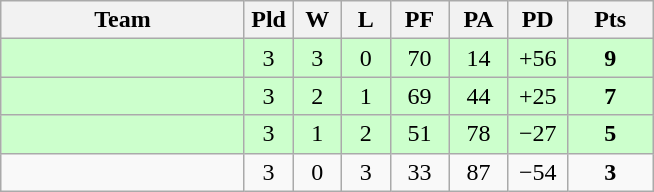<table class="wikitable" style="text-align:center;">
<tr>
<th width="155">Team</th>
<th width="25">Pld</th>
<th width="25">W</th>
<th width="25">L</th>
<th width="32">PF</th>
<th width="32">PA</th>
<th width="32">PD</th>
<th width="50">Pts</th>
</tr>
<tr style="background:#ccffcc">
<td align="left"></td>
<td>3</td>
<td>3</td>
<td>0</td>
<td>70</td>
<td>14</td>
<td>+56</td>
<td><strong>9</strong></td>
</tr>
<tr style="background:#ccffcc">
<td align="left"></td>
<td>3</td>
<td>2</td>
<td>1</td>
<td>69</td>
<td>44</td>
<td>+25</td>
<td><strong>7</strong></td>
</tr>
<tr style="background:#ccffcc">
<td align="left"></td>
<td>3</td>
<td>1</td>
<td>2</td>
<td>51</td>
<td>78</td>
<td>−27</td>
<td><strong>5</strong></td>
</tr>
<tr>
<td align="left"></td>
<td>3</td>
<td>0</td>
<td>3</td>
<td>33</td>
<td>87</td>
<td>−54</td>
<td><strong>3</strong></td>
</tr>
</table>
